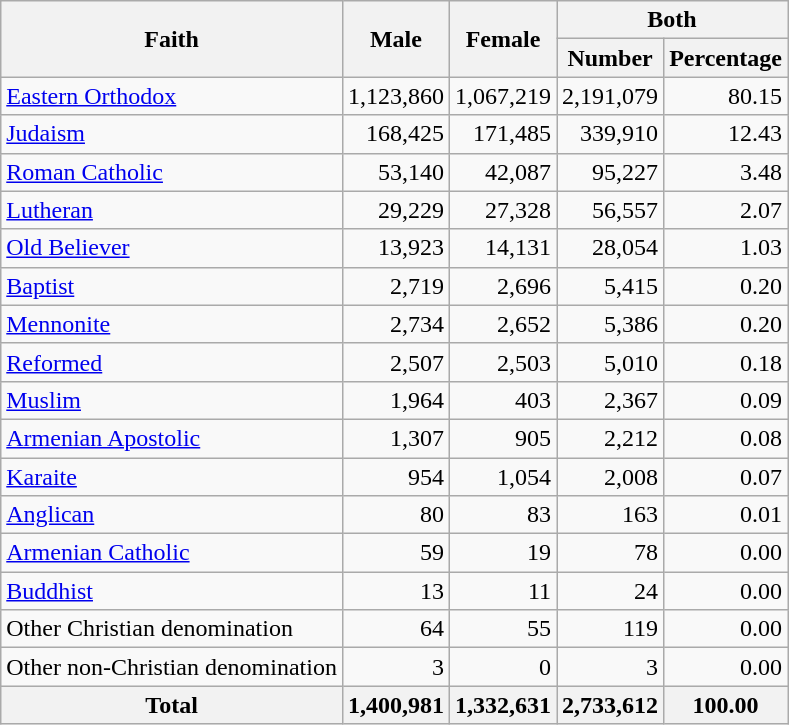<table class="wikitable sortable">
<tr>
<th ! rowspan="2">Faith</th>
<th rowspan="2">Male</th>
<th rowspan="2">Female</th>
<th colspan="2">Both</th>
</tr>
<tr>
<th>Number</th>
<th>Percentage</th>
</tr>
<tr>
<td><a href='#'>Eastern Orthodox</a></td>
<td align="right">1,123,860</td>
<td align="right">1,067,219</td>
<td align="right">2,191,079</td>
<td align="right">80.15</td>
</tr>
<tr>
<td><a href='#'>Judaism</a></td>
<td align="right">168,425</td>
<td align="right">171,485</td>
<td align="right">339,910</td>
<td align="right">12.43</td>
</tr>
<tr>
<td><a href='#'>Roman Catholic</a></td>
<td align="right">53,140</td>
<td align="right">42,087</td>
<td align="right">95,227</td>
<td align="right">3.48</td>
</tr>
<tr>
<td><a href='#'>Lutheran</a></td>
<td align="right">29,229</td>
<td align="right">27,328</td>
<td align="right">56,557</td>
<td align="right">2.07</td>
</tr>
<tr>
<td><a href='#'>Old Believer</a></td>
<td align="right">13,923</td>
<td align="right">14,131</td>
<td align="right">28,054</td>
<td align="right">1.03</td>
</tr>
<tr>
<td><a href='#'>Baptist</a></td>
<td align="right">2,719</td>
<td align="right">2,696</td>
<td align="right">5,415</td>
<td align="right">0.20</td>
</tr>
<tr>
<td><a href='#'>Mennonite</a></td>
<td align="right">2,734</td>
<td align="right">2,652</td>
<td align="right">5,386</td>
<td align="right">0.20</td>
</tr>
<tr>
<td><a href='#'>Reformed</a></td>
<td align="right">2,507</td>
<td align="right">2,503</td>
<td align="right">5,010</td>
<td align="right">0.18</td>
</tr>
<tr>
<td><a href='#'>Muslim</a></td>
<td align="right">1,964</td>
<td align="right">403</td>
<td align="right">2,367</td>
<td align="right">0.09</td>
</tr>
<tr>
<td><a href='#'>Armenian Apostolic</a></td>
<td align="right">1,307</td>
<td align="right">905</td>
<td align="right">2,212</td>
<td align="right">0.08</td>
</tr>
<tr>
<td><a href='#'>Karaite</a></td>
<td align="right">954</td>
<td align="right">1,054</td>
<td align="right">2,008</td>
<td align="right">0.07</td>
</tr>
<tr>
<td><a href='#'>Anglican</a></td>
<td align="right">80</td>
<td align="right">83</td>
<td align="right">163</td>
<td align="right">0.01</td>
</tr>
<tr>
<td><a href='#'>Armenian Catholic</a></td>
<td align="right">59</td>
<td align="right">19</td>
<td align="right">78</td>
<td align="right">0.00</td>
</tr>
<tr>
<td><a href='#'>Buddhist</a></td>
<td align="right">13</td>
<td align="right">11</td>
<td align="right">24</td>
<td align="right">0.00</td>
</tr>
<tr>
<td>Other Christian denomination</td>
<td align="right">64</td>
<td align="right">55</td>
<td align="right">119</td>
<td align="right">0.00</td>
</tr>
<tr>
<td>Other non-Christian denomination</td>
<td align="right">3</td>
<td align="right">0</td>
<td align="right">3</td>
<td align="right">0.00</td>
</tr>
<tr>
<th>Total</th>
<th>1,400,981</th>
<th>1,332,631</th>
<th>2,733,612</th>
<th>100.00</th>
</tr>
</table>
